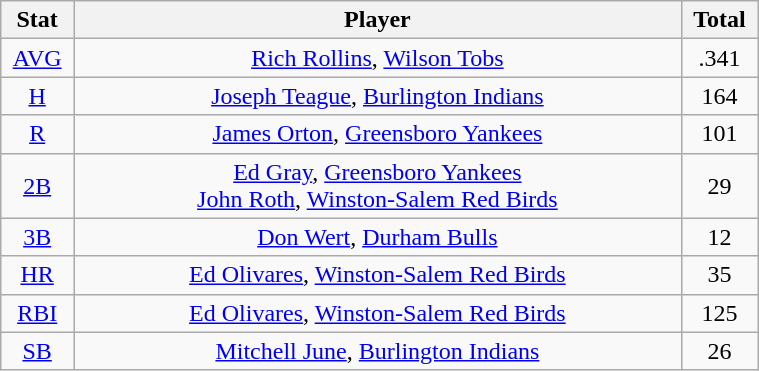<table class="wikitable" width="40%" style="text-align:center;">
<tr>
<th width="5%">Stat</th>
<th width="60%">Player</th>
<th width="5%">Total</th>
</tr>
<tr>
<td><a href='#'>AVG</a></td>
<td><a href='#'>Rich Rollins</a>, <a href='#'>Wilson Tobs</a></td>
<td>.341</td>
</tr>
<tr>
<td><a href='#'>H</a></td>
<td><a href='#'>Joseph Teague</a>, <a href='#'>Burlington Indians</a></td>
<td>164</td>
</tr>
<tr>
<td><a href='#'>R</a></td>
<td><a href='#'>James Orton</a>, <a href='#'>Greensboro Yankees</a></td>
<td>101</td>
</tr>
<tr>
<td><a href='#'>2B</a></td>
<td><a href='#'>Ed Gray</a>, <a href='#'>Greensboro Yankees</a> <br> <a href='#'>John Roth</a>, <a href='#'>Winston-Salem Red Birds</a></td>
<td>29</td>
</tr>
<tr>
<td><a href='#'>3B</a></td>
<td><a href='#'>Don Wert</a>, <a href='#'>Durham Bulls</a></td>
<td>12</td>
</tr>
<tr>
<td><a href='#'>HR</a></td>
<td><a href='#'>Ed Olivares</a>, <a href='#'>Winston-Salem Red Birds</a></td>
<td>35</td>
</tr>
<tr>
<td><a href='#'>RBI</a></td>
<td><a href='#'>Ed Olivares</a>, <a href='#'>Winston-Salem Red Birds</a></td>
<td>125</td>
</tr>
<tr>
<td><a href='#'>SB</a></td>
<td><a href='#'>Mitchell June</a>, <a href='#'>Burlington Indians</a></td>
<td>26</td>
</tr>
</table>
